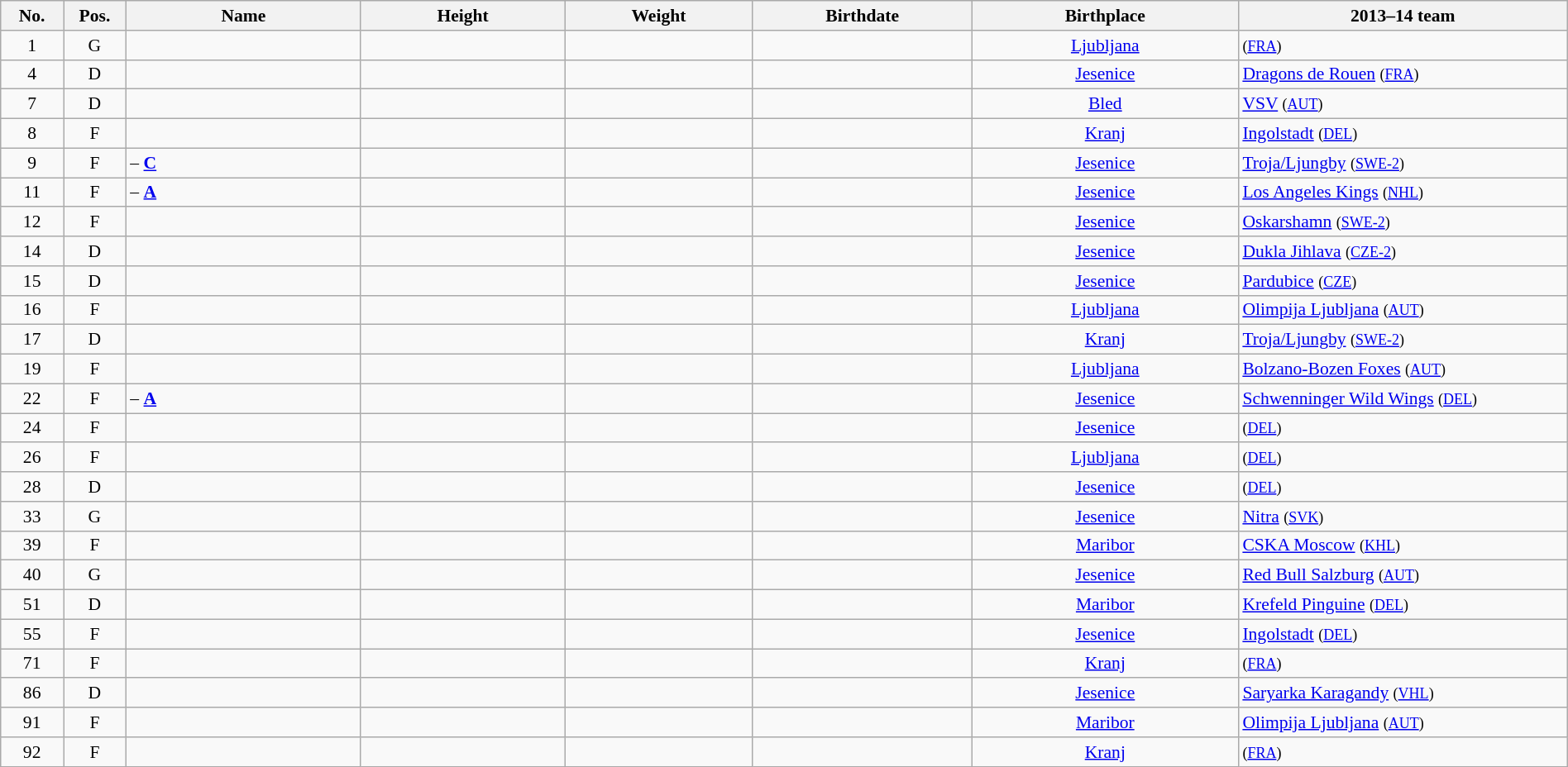<table width="100%" class="wikitable sortable" style="font-size: 90%; text-align: center;">
<tr>
<th style="width:  4%;">No.</th>
<th style="width:  4%;">Pos.</th>
<th style="width: 15%;">Name</th>
<th style="width: 13%;">Height</th>
<th style="width: 12%;">Weight</th>
<th style="width: 14%;">Birthdate</th>
<th style="width: 17%;">Birthplace</th>
<th style="width: 21%;">2013–14 team</th>
</tr>
<tr>
<td>1</td>
<td>G</td>
<td style="text-align:left;"></td>
<td></td>
<td></td>
<td style="text-align:right;"></td>
<td><a href='#'>Ljubljana</a></td>
<td style="text-align:left;"> <small>(<a href='#'>FRA</a>)</small></td>
</tr>
<tr>
<td>4</td>
<td>D</td>
<td style="text-align:left;"></td>
<td></td>
<td></td>
<td style="text-align:right;"></td>
<td><a href='#'>Jesenice</a></td>
<td style="text-align:left;"> <a href='#'>Dragons de Rouen</a> <small>(<a href='#'>FRA</a>)</small></td>
</tr>
<tr>
<td>7</td>
<td>D</td>
<td style="text-align:left;"></td>
<td></td>
<td></td>
<td style="text-align:right;"></td>
<td><a href='#'>Bled</a></td>
<td style="text-align:left;"> <a href='#'>VSV</a> <small>(<a href='#'>AUT</a>)</small></td>
</tr>
<tr>
<td>8</td>
<td>F</td>
<td style="text-align:left;"></td>
<td></td>
<td></td>
<td style="text-align:right;"></td>
<td><a href='#'>Kranj</a></td>
<td style="text-align:left;"> <a href='#'>Ingolstadt</a> <small>(<a href='#'>DEL</a>)</small></td>
</tr>
<tr>
<td>9</td>
<td>F</td>
<td style="text-align:left;"> – <strong><a href='#'>C</a></strong></td>
<td></td>
<td></td>
<td style="text-align:right;"></td>
<td><a href='#'>Jesenice</a></td>
<td style="text-align:left;"> <a href='#'>Troja/Ljungby</a> <small>(<a href='#'>SWE-2</a>)</small></td>
</tr>
<tr>
<td>11</td>
<td>F</td>
<td style="text-align:left;"> – <strong><a href='#'>A</a></strong></td>
<td></td>
<td></td>
<td style="text-align:right;"></td>
<td><a href='#'>Jesenice</a></td>
<td style="text-align:left;"> <a href='#'>Los Angeles Kings</a> <small>(<a href='#'>NHL</a>)</small></td>
</tr>
<tr>
<td>12</td>
<td>F</td>
<td style="text-align:left;"></td>
<td></td>
<td></td>
<td style="text-align:right;"></td>
<td><a href='#'>Jesenice</a></td>
<td style="text-align:left;"> <a href='#'>Oskarshamn</a> <small>(<a href='#'>SWE-2</a>)</small></td>
</tr>
<tr>
<td>14</td>
<td>D</td>
<td style="text-align:left;"></td>
<td></td>
<td></td>
<td style="text-align:right;"></td>
<td><a href='#'>Jesenice</a></td>
<td style="text-align:left;"> <a href='#'>Dukla Jihlava</a> <small>(<a href='#'>CZE-2</a>)</small></td>
</tr>
<tr>
<td>15</td>
<td>D</td>
<td style="text-align:left;"></td>
<td></td>
<td></td>
<td style="text-align:right;"></td>
<td><a href='#'>Jesenice</a></td>
<td style="text-align:left;"> <a href='#'>Pardubice</a> <small>(<a href='#'>CZE</a>)</small></td>
</tr>
<tr>
<td>16</td>
<td>F</td>
<td style="text-align:left;"></td>
<td></td>
<td></td>
<td style="text-align:right;"></td>
<td><a href='#'>Ljubljana</a></td>
<td style="text-align:left;"> <a href='#'>Olimpija Ljubljana</a> <small>(<a href='#'>AUT</a>)</small></td>
</tr>
<tr>
<td>17</td>
<td>D</td>
<td style="text-align:left;"></td>
<td></td>
<td></td>
<td style="text-align:right;"></td>
<td><a href='#'>Kranj</a></td>
<td style="text-align:left;"> <a href='#'>Troja/Ljungby</a> <small>(<a href='#'>SWE-2</a>)</small></td>
</tr>
<tr>
<td>19</td>
<td>F</td>
<td style="text-align:left;"></td>
<td></td>
<td></td>
<td style="text-align:right;"></td>
<td><a href='#'>Ljubljana</a></td>
<td style="text-align:left;"> <a href='#'>Bolzano-Bozen Foxes</a> <small>(<a href='#'>AUT</a>)</small></td>
</tr>
<tr>
<td>22</td>
<td>F</td>
<td style="text-align:left;"> – <strong><a href='#'>A</a></strong></td>
<td></td>
<td></td>
<td style="text-align:right;"></td>
<td><a href='#'>Jesenice</a></td>
<td style="text-align:left;"> <a href='#'>Schwenninger Wild Wings</a> <small>(<a href='#'>DEL</a>)</small></td>
</tr>
<tr>
<td>24</td>
<td>F</td>
<td style="text-align:left;"></td>
<td></td>
<td></td>
<td style="text-align:right;"></td>
<td><a href='#'>Jesenice</a></td>
<td style="text-align:left;">  <small>(<a href='#'>DEL</a>)</small></td>
</tr>
<tr>
<td>26</td>
<td>F</td>
<td style="text-align:left;"></td>
<td></td>
<td></td>
<td style="text-align:right;"></td>
<td><a href='#'>Ljubljana</a></td>
<td style="text-align:left;">  <small>(<a href='#'>DEL</a>)</small></td>
</tr>
<tr>
<td>28</td>
<td>D</td>
<td style="text-align:left;"></td>
<td></td>
<td></td>
<td style="text-align:right;"></td>
<td><a href='#'>Jesenice</a></td>
<td style="text-align:left;">  <small>(<a href='#'>DEL</a>)</small></td>
</tr>
<tr>
<td>33</td>
<td>G</td>
<td style="text-align:left;"></td>
<td></td>
<td></td>
<td style="text-align:right;"></td>
<td><a href='#'>Jesenice</a></td>
<td style="text-align:left;"> <a href='#'>Nitra</a> <small>(<a href='#'>SVK</a>)</small></td>
</tr>
<tr>
<td>39</td>
<td>F</td>
<td style="text-align:left;"></td>
<td></td>
<td></td>
<td style="text-align:right;"></td>
<td><a href='#'>Maribor</a></td>
<td style="text-align:left;"> <a href='#'>CSKA Moscow</a> <small>(<a href='#'>KHL</a>)</small></td>
</tr>
<tr>
<td>40</td>
<td>G</td>
<td style="text-align:left;"></td>
<td></td>
<td></td>
<td style="text-align:right;"></td>
<td><a href='#'>Jesenice</a></td>
<td style="text-align:left;"> <a href='#'>Red Bull Salzburg</a> <small>(<a href='#'>AUT</a>)</small></td>
</tr>
<tr>
<td>51</td>
<td>D</td>
<td style="text-align:left;"></td>
<td></td>
<td></td>
<td style="text-align:right;"></td>
<td><a href='#'>Maribor</a></td>
<td style="text-align:left;"> <a href='#'>Krefeld Pinguine</a> <small>(<a href='#'>DEL</a>)</small></td>
</tr>
<tr>
<td>55</td>
<td>F</td>
<td style="text-align:left;"></td>
<td></td>
<td></td>
<td style="text-align:right;"></td>
<td><a href='#'>Jesenice</a></td>
<td style="text-align:left;"> <a href='#'>Ingolstadt</a> <small>(<a href='#'>DEL</a>)</small></td>
</tr>
<tr>
<td>71</td>
<td>F</td>
<td style="text-align:left;"></td>
<td></td>
<td></td>
<td style="text-align:right;"></td>
<td><a href='#'>Kranj</a></td>
<td style="text-align:left;"> <small>(<a href='#'>FRA</a>)</small></td>
</tr>
<tr>
<td>86</td>
<td>D</td>
<td style="text-align:left;"></td>
<td></td>
<td></td>
<td style="text-align:right;"></td>
<td><a href='#'>Jesenice</a></td>
<td style="text-align:left;"> <a href='#'>Saryarka Karagandy</a> <small>(<a href='#'>VHL</a>)</small></td>
</tr>
<tr>
<td>91</td>
<td>F</td>
<td style="text-align:left;"></td>
<td></td>
<td></td>
<td style="text-align:right;"></td>
<td><a href='#'>Maribor</a></td>
<td style="text-align:left;"> <a href='#'>Olimpija Ljubljana</a> <small>(<a href='#'>AUT</a>)</small></td>
</tr>
<tr>
<td>92</td>
<td>F</td>
<td style="text-align:left;"></td>
<td></td>
<td></td>
<td style="text-align:right;"></td>
<td><a href='#'>Kranj</a></td>
<td style="text-align:left;"> <small>(<a href='#'>FRA</a>)</small></td>
</tr>
</table>
